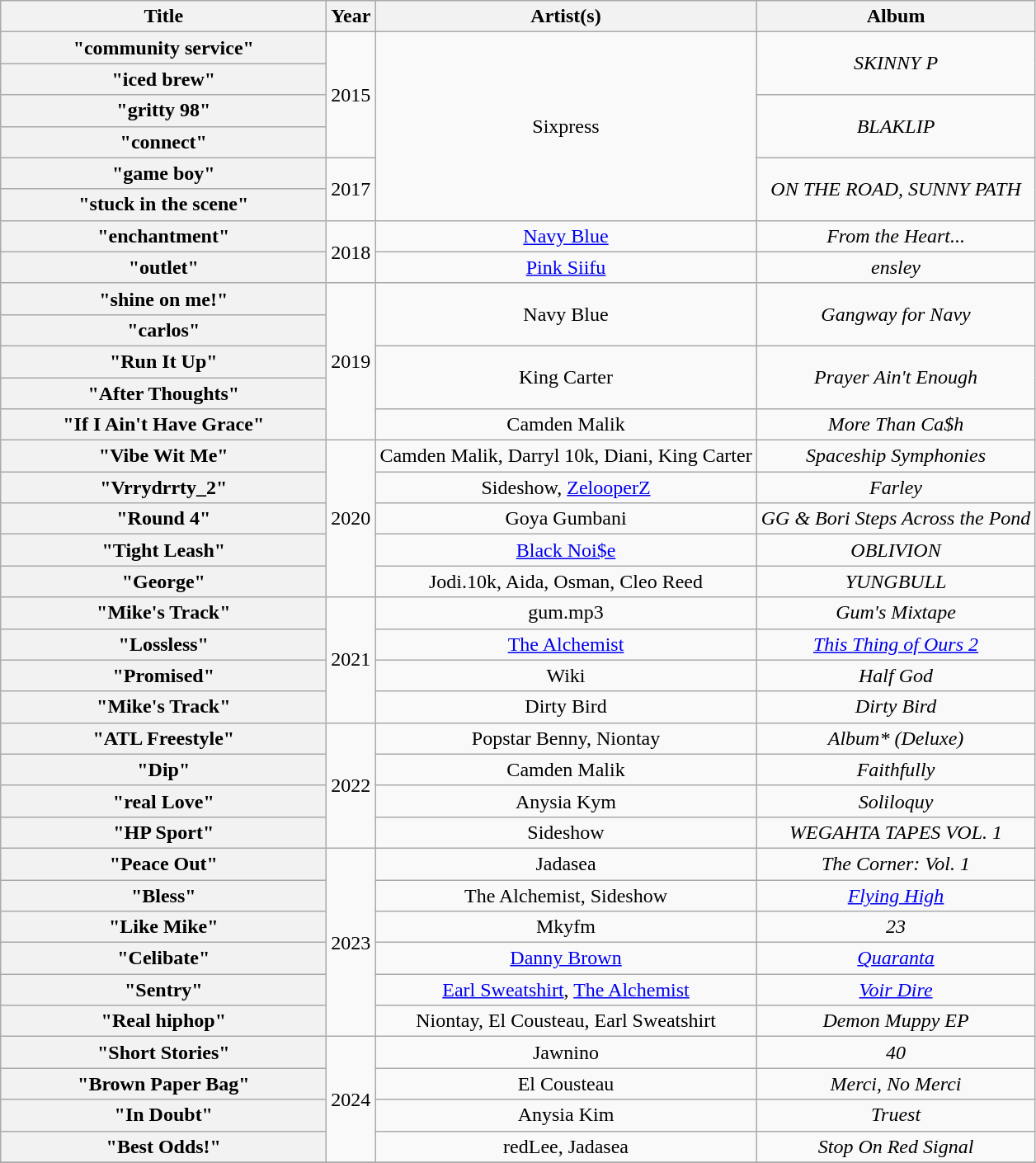<table class="wikitable plainrowheaders" style="text-align:center;">
<tr>
<th scope="col" style="width:16em;">Title</th>
<th scope="col">Year</th>
<th scope="col">Artist(s)</th>
<th scope="col">Album</th>
</tr>
<tr>
<th scope="row">"community service"</th>
<td rowspan="4">2015</td>
<td rowspan="6">Sixpress</td>
<td rowspan="2"><em>SKINNY P</em></td>
</tr>
<tr>
<th scope="row">"iced brew"</th>
</tr>
<tr>
<th scope="row">"gritty 98"</th>
<td rowspan="2"><em>BLAKLIP</em></td>
</tr>
<tr>
<th scope="row">"connect"</th>
</tr>
<tr>
<th scope="row">"game boy"</th>
<td rowspan="2">2017</td>
<td rowspan="2"><em>ON THE ROAD, SUNNY PATH</em></td>
</tr>
<tr>
<th scope="row">"stuck in the scene"</th>
</tr>
<tr>
<th scope="row">"enchantment"</th>
<td rowspan="2">2018</td>
<td><a href='#'>Navy Blue</a></td>
<td><em>From the Heart...</em></td>
</tr>
<tr>
<th scope="row">"outlet"</th>
<td><a href='#'>Pink Siifu</a></td>
<td><em>ensley</em></td>
</tr>
<tr>
<th scope="row">"shine on me!"</th>
<td rowspan="5">2019</td>
<td rowspan="2">Navy Blue</td>
<td rowspan="2"><em>Gangway for Navy</em></td>
</tr>
<tr>
<th scope="row">"carlos"</th>
</tr>
<tr>
<th scope="row">"Run It Up"</th>
<td rowspan="2">King Carter</td>
<td rowspan="2"><em>Prayer Ain't Enough</em></td>
</tr>
<tr>
<th scope="row">"After Thoughts"</th>
</tr>
<tr>
<th scope="row">"If I Ain't Have Grace"</th>
<td>Camden Malik</td>
<td><em>More Than Ca$h</em></td>
</tr>
<tr>
<th scope="row">"Vibe Wit Me"</th>
<td rowspan="5">2020</td>
<td>Camden Malik, Darryl 10k, Diani, King Carter</td>
<td><em>Spaceship Symphonies</em></td>
</tr>
<tr>
<th scope="row">"Vrrydrrty_2"</th>
<td>Sideshow, <a href='#'>ZelooperZ</a></td>
<td><em>Farley</em></td>
</tr>
<tr>
<th scope="row">"Round 4"</th>
<td>Goya Gumbani</td>
<td><em>GG & Bori Steps Across the Pond</em></td>
</tr>
<tr>
<th scope="row">"Tight Leash"</th>
<td><a href='#'>Black Noi$e</a></td>
<td><em>OBLIVION</em></td>
</tr>
<tr>
<th scope="row">"George"</th>
<td>Jodi.10k, Aida, Osman, Cleo Reed</td>
<td><em>YUNGBULL</em></td>
</tr>
<tr>
<th scope="row">"Mike's Track"</th>
<td rowspan="4">2021</td>
<td>gum.mp3</td>
<td><em>Gum's Mixtape</em></td>
</tr>
<tr>
<th scope="row">"Lossless"</th>
<td><a href='#'>The Alchemist</a></td>
<td><a href='#'><em>This Thing of Ours 2</em></a></td>
</tr>
<tr>
<th scope="row">"Promised"</th>
<td>Wiki</td>
<td><em>Half God</em></td>
</tr>
<tr>
<th scope="row">"Mike's Track"</th>
<td>Dirty Bird</td>
<td><em>Dirty Bird</em></td>
</tr>
<tr>
<th scope="row">"ATL Freestyle"</th>
<td rowspan="4">2022</td>
<td>Popstar Benny, Niontay</td>
<td><em>Album* (Deluxe)</em></td>
</tr>
<tr>
<th scope="row">"Dip"</th>
<td>Camden Malik</td>
<td><em>Faithfully</em></td>
</tr>
<tr>
<th scope="row">"real Love"</th>
<td>Anysia Kym</td>
<td><em>Soliloquy</em></td>
</tr>
<tr>
<th scope="row">"HP Sport"</th>
<td>Sideshow</td>
<td><em>WEGAHTA TAPES VOL. 1</em></td>
</tr>
<tr>
<th scope="row">"Peace Out"</th>
<td rowspan="6">2023</td>
<td>Jadasea</td>
<td><em>The Corner: Vol. 1</em></td>
</tr>
<tr>
<th scope="row">"Bless"</th>
<td>The Alchemist, Sideshow</td>
<td><a href='#'><em>Flying High</em></a></td>
</tr>
<tr>
<th scope="row">"Like Mike"</th>
<td>Mkyfm</td>
<td><em>23</em></td>
</tr>
<tr>
<th scope="row">"Celibate"</th>
<td><a href='#'>Danny Brown</a></td>
<td><a href='#'><em>Quaranta</em></a></td>
</tr>
<tr>
<th scope="row">"Sentry"</th>
<td><a href='#'>Earl Sweatshirt</a>, <a href='#'>The Alchemist</a></td>
<td><em><a href='#'>Voir Dire</a></em></td>
</tr>
<tr>
<th scope="row">"Real hiphop"</th>
<td>Niontay, El Cousteau, Earl Sweatshirt</td>
<td><em>Demon Muppy EP</em></td>
</tr>
<tr>
<th scope="row">"Short Stories"</th>
<td rowspan="4">2024</td>
<td>Jawnino</td>
<td><em>40</em></td>
</tr>
<tr>
<th scope="row">"Brown Paper Bag"</th>
<td>El Cousteau</td>
<td><em>Merci, No Merci</em></td>
</tr>
<tr>
<th scope="row">"In Doubt"</th>
<td>Anysia Kim</td>
<td><em>Truest</em></td>
</tr>
<tr>
<th scope="row">"Best Odds!"</th>
<td>redLee, Jadasea</td>
<td><em>Stop On Red Signal</em></td>
</tr>
<tr>
</tr>
</table>
